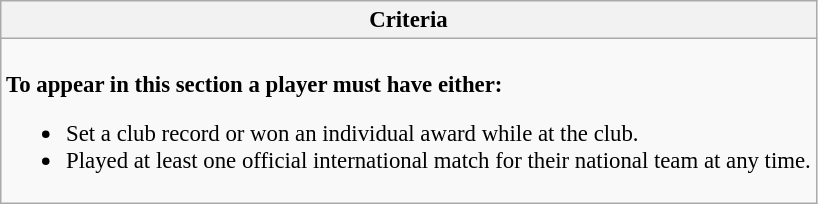<table class="wikitable collapsible collapsed" style="font-size:95%;">
<tr>
<th>Criteria</th>
</tr>
<tr>
<td><br><strong>To appear in this section a player must have either:</strong><ul><li>Set a club record or won an individual award while at the club.</li><li>Played at least one official international match for their national team at any time.</li></ul></td>
</tr>
</table>
